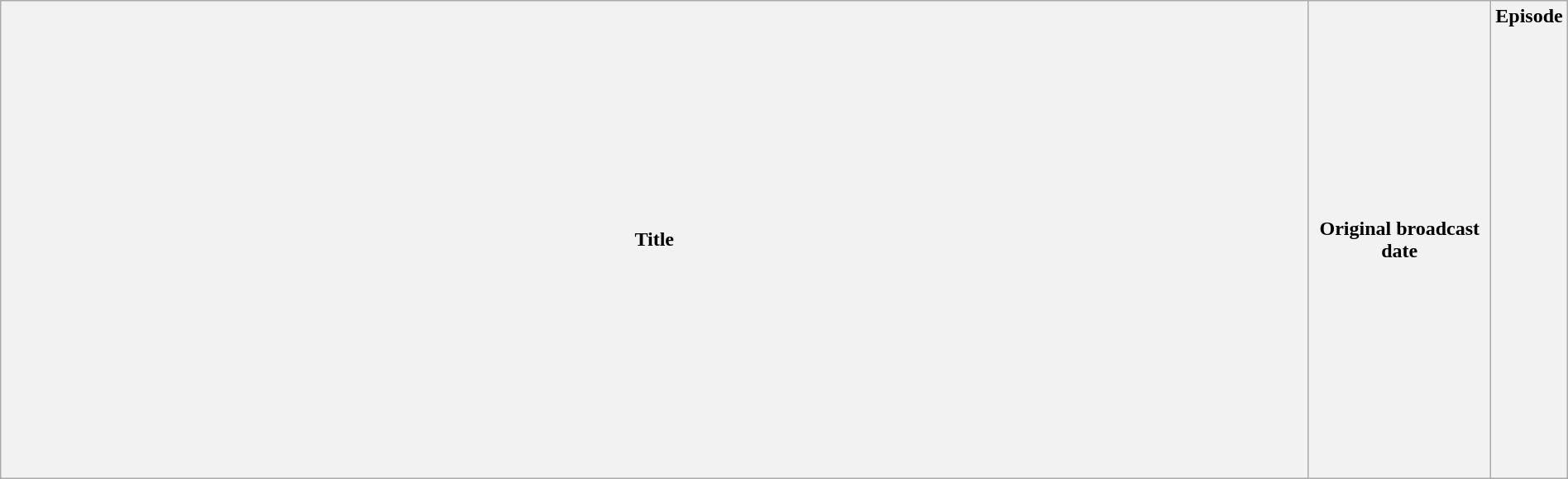<table class="wikitable plainrowheaders" style="width:100%; margin:auto;">
<tr>
<th>Title</th>
<th width="140">Original broadcast date</th>
<th width="40">Episode<br><br><br><br><br><br><br><br><br><br><br><br><br><br><br><br><br><br><br><br><br></th>
</tr>
</table>
